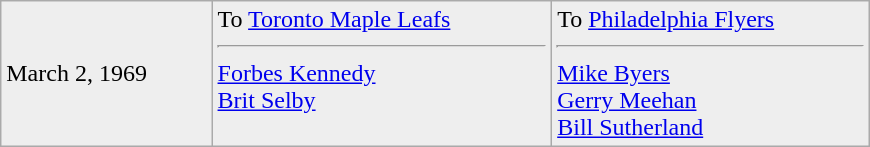<table class="wikitable" style="border:1px solid #999; width:580px;">
<tr style="background:#eee;">
<td>March 2, 1969</td>
<td valign="top">To <a href='#'>Toronto Maple Leafs</a><hr><a href='#'>Forbes Kennedy</a><br><a href='#'>Brit Selby</a></td>
<td valign="top">To <a href='#'>Philadelphia Flyers</a><hr><a href='#'>Mike Byers</a><br><a href='#'>Gerry Meehan</a><br><a href='#'>Bill Sutherland</a></td>
</tr>
</table>
